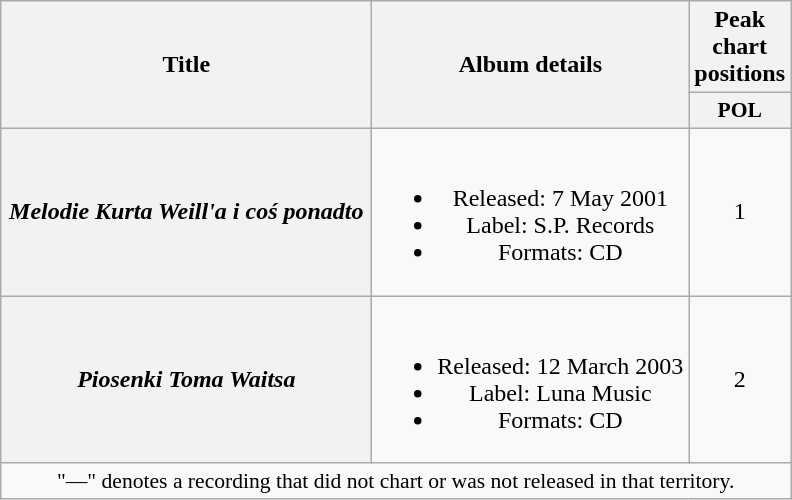<table class="wikitable plainrowheaders" style="text-align:center;">
<tr>
<th scope="col" rowspan="2" style="width:15em;">Title</th>
<th scope="col" rowspan="2">Album details</th>
<th scope="col" colspan="1">Peak chart positions</th>
</tr>
<tr>
<th scope="col" style="width:3em;font-size:90%;">POL<br></th>
</tr>
<tr>
<th scope="row"><em>Melodie Kurta Weill'a i coś ponadto</em></th>
<td><br><ul><li>Released: 7 May 2001</li><li>Label: S.P. Records</li><li>Formats: CD</li></ul></td>
<td>1</td>
</tr>
<tr>
<th scope="row"><em>Piosenki Toma Waitsa</em></th>
<td><br><ul><li>Released: 12 March 2003</li><li>Label: Luna Music</li><li>Formats: CD</li></ul></td>
<td>2</td>
</tr>
<tr>
<td colspan="20" style="font-size:90%">"—" denotes a recording that did not chart or was not released in that territory.</td>
</tr>
</table>
